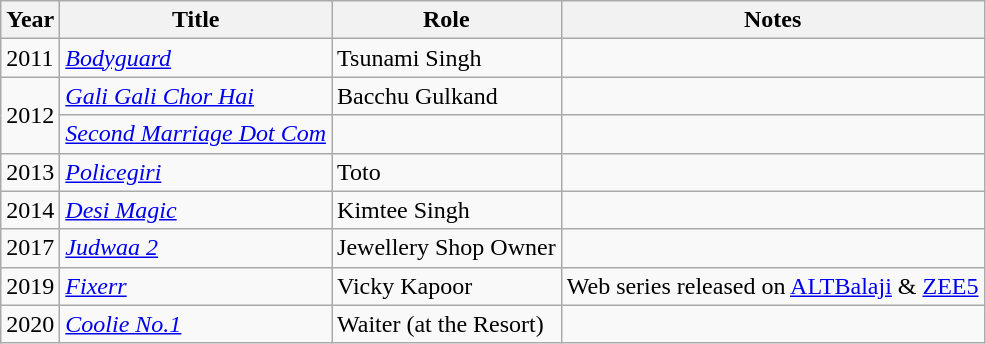<table class="wikitable sortable">
<tr>
<th>Year</th>
<th>Title</th>
<th>Role</th>
<th>Notes</th>
</tr>
<tr>
<td>2011</td>
<td><em><a href='#'>Bodyguard</a></em></td>
<td>Tsunami Singh</td>
<td></td>
</tr>
<tr>
<td rowspan="2">2012</td>
<td><em><a href='#'>Gali Gali Chor Hai</a></em></td>
<td>Bacchu Gulkand</td>
<td></td>
</tr>
<tr>
<td><em><a href='#'>Second Marriage Dot Com</a></em></td>
<td></td>
<td></td>
</tr>
<tr>
<td>2013</td>
<td><em><a href='#'>Policegiri</a></em></td>
<td>Toto</td>
<td></td>
</tr>
<tr>
<td>2014</td>
<td><em><a href='#'>Desi Magic</a></em></td>
<td>Kimtee Singh</td>
<td></td>
</tr>
<tr>
<td>2017</td>
<td><em><a href='#'>Judwaa 2</a></em></td>
<td>Jewellery Shop Owner</td>
<td></td>
</tr>
<tr>
<td>2019</td>
<td><em><a href='#'>Fixerr</a></em></td>
<td>Vicky Kapoor</td>
<td>Web series released on <a href='#'>ALTBalaji</a> & <a href='#'>ZEE5</a></td>
</tr>
<tr>
<td>2020</td>
<td><em><a href='#'>Coolie No.1</a></em></td>
<td>Waiter (at the Resort)</td>
<td></td>
</tr>
</table>
